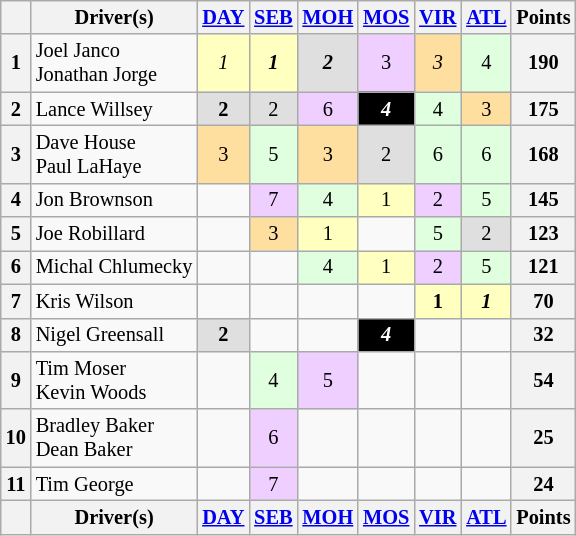<table class="wikitable" style="font-size: 85%; text-align:center;">
<tr>
<th></th>
<th>Driver(s)</th>
<th><a href='#'>DAY</a><br></th>
<th><a href='#'>SEB</a><br></th>
<th><a href='#'>MOH</a><br></th>
<th><a href='#'>MOS</a><br></th>
<th><a href='#'>VIR</a><br></th>
<th><a href='#'>ATL</a><br></th>
<th>Points</th>
</tr>
<tr>
<th>1</th>
<td align=left> Joel Janco<br> Jonathan Jorge</td>
<td style="background:#ffffbf;"><em>1</em></td>
<td style="background:#ffffbf;"><strong><em>1</em></strong></td>
<td style="background:#dfdfdf;"><strong><em>2</em></strong></td>
<td style="background:#efcfff;">3</td>
<td style="background:#ffdf9f;"><em>3</em></td>
<td style="background:#dfffdf;">4</td>
<th>190</th>
</tr>
<tr>
<th>2</th>
<td align=left> Lance Willsey</td>
<td style="background:#dfdfdf;"><strong>2</strong></td>
<td style="background:#dfdfdf;">2</td>
<td style="background:#efcfff;">6</td>
<td style="background:#000000; color:#ffffff;"><strong><em>4</em></strong></td>
<td style="background:#dfffdf;">4</td>
<td style="background:#ffdf9f;">3</td>
<th>175</th>
</tr>
<tr>
<th>3</th>
<td align=left> Dave House<br> Paul LaHaye</td>
<td style="background:#ffdf9f;">3</td>
<td style="background:#dfffdf;">5</td>
<td style="background:#ffdf9f;">3</td>
<td style="background:#dfdfdf;">2</td>
<td style="background:#dfffdf;">6</td>
<td style="background:#dfffdf;">6</td>
<th>168</th>
</tr>
<tr>
<th>4</th>
<td align=left> Jon Brownson</td>
<td></td>
<td style="background:#efcfff;">7</td>
<td style="background:#dfffdf;">4</td>
<td style="background:#ffffbf;">1</td>
<td style="background:#efcfff;">2</td>
<td style="background:#dfffdf;">5</td>
<th>145</th>
</tr>
<tr>
<th>5</th>
<td align=left> Joe Robillard</td>
<td></td>
<td style="background:#ffdf9f;">3</td>
<td style="background:#ffffbf;">1</td>
<td></td>
<td style="background:#dfffdf;">5</td>
<td style="background:#dfdfdf;">2</td>
<th>123</th>
</tr>
<tr>
<th>6</th>
<td align=left> Michal Chlumecky</td>
<td></td>
<td></td>
<td style="background:#dfffdf;">4</td>
<td style="background:#ffffbf;">1</td>
<td style="background:#efcfff;">2</td>
<td style="background:#dfffdf;">5</td>
<th>121</th>
</tr>
<tr>
<th>7</th>
<td align=left> Kris Wilson</td>
<td></td>
<td></td>
<td></td>
<td></td>
<td style="background:#ffffbf;"><strong>1</strong></td>
<td style="background:#ffffbf;"><strong><em>1</em></strong></td>
<th>70</th>
</tr>
<tr>
<th>8</th>
<td align=left> Nigel Greensall</td>
<td style="background:#dfdfdf;"><strong>2</strong></td>
<td></td>
<td></td>
<td style="background:#000000; color:#ffffff;"><strong><em>4</em></strong></td>
<td></td>
<td></td>
<th>32</th>
</tr>
<tr>
<th>9</th>
<td align=left> Tim Moser<br> Kevin Woods</td>
<td></td>
<td style="background:#dfffdf;">4</td>
<td style="background:#efcfff;">5</td>
<td></td>
<td></td>
<td></td>
<th>54</th>
</tr>
<tr>
<th>10</th>
<td align=left> Bradley Baker<br> Dean Baker</td>
<td></td>
<td style="background:#efcfff;">6</td>
<td></td>
<td></td>
<td></td>
<td></td>
<th>25</th>
</tr>
<tr>
<th>11</th>
<td align=left> Tim George</td>
<td></td>
<td style="background:#efcfff;">7</td>
<td></td>
<td></td>
<td></td>
<td></td>
<th>24</th>
</tr>
<tr>
<th></th>
<th>Driver(s)</th>
<th><a href='#'>DAY</a><br></th>
<th><a href='#'>SEB</a><br></th>
<th><a href='#'>MOH</a><br></th>
<th><a href='#'>MOS</a><br></th>
<th><a href='#'>VIR</a><br></th>
<th><a href='#'>ATL</a><br></th>
<th>Points</th>
</tr>
</table>
